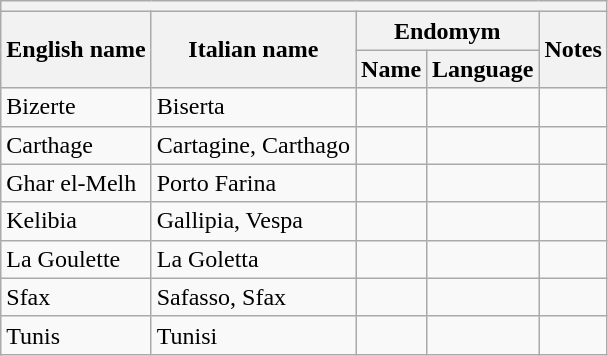<table class="wikitable sortable">
<tr>
<th colspan="5"></th>
</tr>
<tr>
<th rowspan="2">English name</th>
<th rowspan="2">Italian name</th>
<th colspan="2">Endomym</th>
<th rowspan="2">Notes</th>
</tr>
<tr>
<th>Name</th>
<th>Language</th>
</tr>
<tr>
<td>Bizerte</td>
<td>Biserta</td>
<td></td>
<td></td>
<td></td>
</tr>
<tr>
<td>Carthage</td>
<td>Cartagine, Carthago</td>
<td></td>
<td></td>
<td></td>
</tr>
<tr>
<td>Ghar el-Melh</td>
<td>Porto Farina</td>
<td></td>
<td></td>
<td></td>
</tr>
<tr>
<td>Kelibia</td>
<td>Gallipia, Vespa</td>
<td></td>
<td></td>
<td></td>
</tr>
<tr>
<td>La Goulette</td>
<td>La Goletta</td>
<td></td>
<td></td>
<td></td>
</tr>
<tr>
<td>Sfax</td>
<td>Safasso, Sfax</td>
<td></td>
<td></td>
<td></td>
</tr>
<tr>
<td>Tunis</td>
<td>Tunisi</td>
<td></td>
<td></td>
<td></td>
</tr>
</table>
